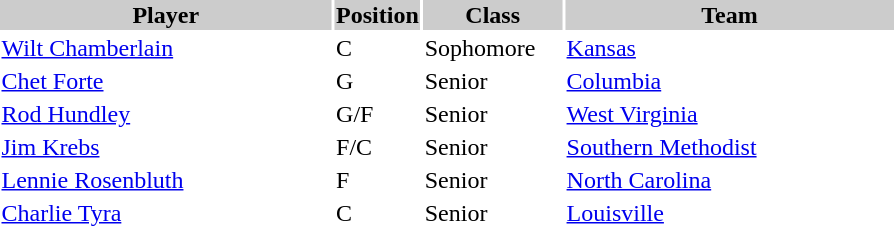<table style="width:600px" "border:'1' 'solid' 'gray'">
<tr>
<th style="background:#CCCCCC;width:40%">Player</th>
<th style="background:#CCCCCC;width:4%">Position</th>
<th style="background:#CCCCCC;width:16%">Class</th>
<th style="background:#CCCCCC;width:40%">Team</th>
</tr>
<tr>
<td><a href='#'>Wilt Chamberlain</a></td>
<td>C</td>
<td>Sophomore</td>
<td><a href='#'>Kansas</a></td>
</tr>
<tr>
<td><a href='#'>Chet Forte</a></td>
<td>G</td>
<td>Senior</td>
<td><a href='#'>Columbia</a></td>
</tr>
<tr>
<td><a href='#'>Rod Hundley</a></td>
<td>G/F</td>
<td>Senior</td>
<td><a href='#'>West Virginia</a></td>
</tr>
<tr>
<td><a href='#'>Jim Krebs</a></td>
<td>F/C</td>
<td>Senior</td>
<td><a href='#'>Southern Methodist</a></td>
</tr>
<tr>
<td><a href='#'>Lennie Rosenbluth</a></td>
<td>F</td>
<td>Senior</td>
<td><a href='#'>North Carolina</a></td>
</tr>
<tr>
<td><a href='#'>Charlie Tyra</a></td>
<td>C</td>
<td>Senior</td>
<td><a href='#'>Louisville</a></td>
</tr>
</table>
